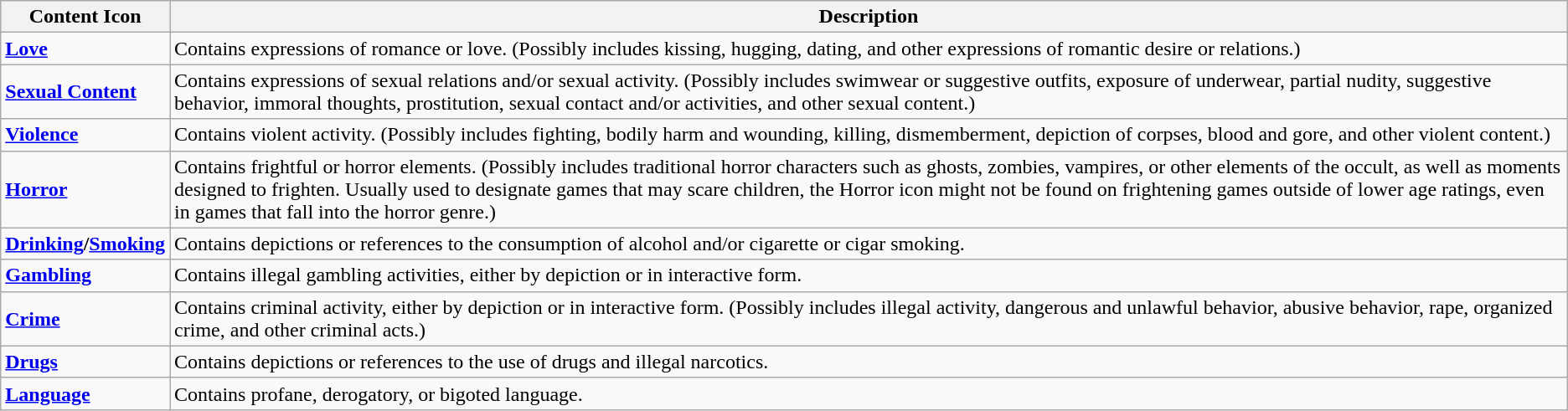<table class="wikitable">
<tr>
<th>Content Icon</th>
<th>Description</th>
</tr>
<tr>
<td> <strong><a href='#'>Love</a></strong></td>
<td>Contains expressions of romance or love. (Possibly includes kissing, hugging, dating, and other expressions of romantic desire or relations.)</td>
</tr>
<tr>
<td> <strong><a href='#'>Sexual Content</a></strong></td>
<td>Contains expressions of sexual relations and/or sexual activity. (Possibly includes swimwear or suggestive outfits, exposure of underwear, partial nudity, suggestive behavior, immoral thoughts, prostitution, sexual contact and/or activities, and other sexual content.)</td>
</tr>
<tr>
<td> <strong><a href='#'>Violence</a></strong></td>
<td>Contains violent activity. (Possibly includes fighting, bodily harm and wounding, killing, dismemberment, depiction of corpses, blood and gore, and other violent content.)</td>
</tr>
<tr>
<td> <strong><a href='#'>Horror</a></strong></td>
<td>Contains frightful or horror elements. (Possibly includes traditional horror characters such as ghosts, zombies, vampires, or other elements of the occult, as well as moments designed to frighten. Usually used to designate games that may scare children, the Horror icon might not be found on frightening games outside of lower age ratings, even in games that fall into the horror genre.)</td>
</tr>
<tr>
<td> <strong><a href='#'>Drinking</a>/<a href='#'>Smoking</a></strong></td>
<td>Contains depictions or references to the consumption of alcohol and/or cigarette or cigar smoking.</td>
</tr>
<tr>
<td> <strong><a href='#'>Gambling</a></strong></td>
<td>Contains illegal gambling activities, either by depiction or in interactive form.</td>
</tr>
<tr>
<td> <strong><a href='#'>Crime</a></strong></td>
<td>Contains criminal activity, either by depiction or in interactive form. (Possibly includes illegal activity, dangerous and unlawful behavior, abusive behavior, rape, organized crime, and other criminal acts.)</td>
</tr>
<tr>
<td> <strong><a href='#'>Drugs</a></strong></td>
<td>Contains depictions or references to the use of drugs and illegal narcotics.</td>
</tr>
<tr>
<td> <strong><a href='#'>Language</a></strong></td>
<td>Contains profane, derogatory, or bigoted language.</td>
</tr>
</table>
